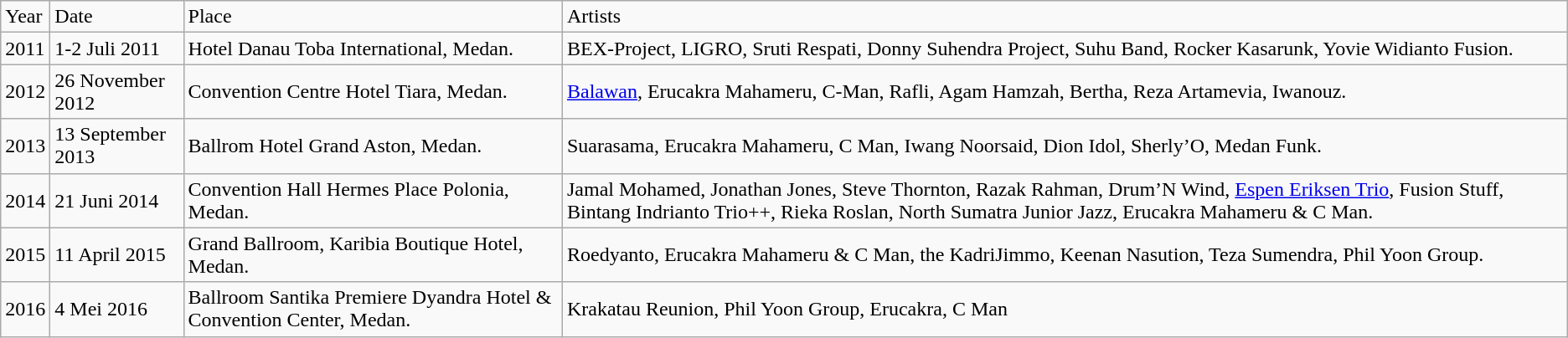<table class="wikitable">
<tr>
<td>Year</td>
<td>Date</td>
<td>Place</td>
<td>Artists</td>
</tr>
<tr>
<td>2011</td>
<td>1-2 Juli 2011</td>
<td>Hotel Danau Toba International, Medan.</td>
<td>BEX-Project, LIGRO, Sruti Respati, Donny Suhendra Project, Suhu Band, Rocker Kasarunk, Yovie Widianto Fusion.</td>
</tr>
<tr>
<td>2012</td>
<td>26 November 2012</td>
<td>Convention Centre Hotel Tiara, Medan.</td>
<td><a href='#'>Balawan</a>, Erucakra Mahameru, C-Man, Rafli, Agam Hamzah, Bertha, Reza Artamevia, Iwanouz.</td>
</tr>
<tr>
<td>2013</td>
<td>13 September 2013</td>
<td>Ballrom Hotel Grand Aston, Medan.</td>
<td>Suarasama, Erucakra Mahameru, C Man, Iwang Noorsaid, Dion Idol, Sherly’O, Medan Funk.</td>
</tr>
<tr>
<td>2014</td>
<td>21 Juni 2014</td>
<td>Convention Hall Hermes Place Polonia, Medan.</td>
<td>Jamal Mohamed, Jonathan Jones, Steve Thornton,  Razak Rahman, Drum’N Wind, <a href='#'>Espen Eriksen Trio</a>, Fusion Stuff, Bintang Indrianto Trio++, Rieka Roslan, North Sumatra Junior Jazz, Erucakra Mahameru & C Man.</td>
</tr>
<tr>
<td>2015</td>
<td>11 April 2015</td>
<td>Grand Ballroom, Karibia Boutique Hotel,  Medan.</td>
<td>Roedyanto, Erucakra Mahameru & C Man, the KadriJimmo, Keenan Nasution, Teza Sumendra, Phil Yoon Group.</td>
</tr>
<tr>
<td>2016</td>
<td>4 Mei 2016</td>
<td>Ballroom<em> </em>Santika  Premiere Dyandra Hotel & Convention Center, Medan.</td>
<td>Krakatau Reunion, Phil Yoon Group, Erucakra, C Man</td>
</tr>
</table>
